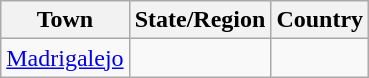<table class="wikitable sortable">
<tr>
<th>Town</th>
<th>State/Region</th>
<th>Country</th>
</tr>
<tr>
<td><a href='#'>Madrigalejo</a></td>
<td></td>
<td></td>
</tr>
</table>
